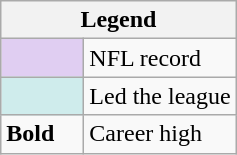<table class="wikitable mw-collapsible">
<tr>
<th colspan="2">Legend</th>
</tr>
<tr>
<td style="background:#e0cef2; width:3em;"></td>
<td>NFL record</td>
</tr>
<tr>
<td style="background:#cfecec; width:3em;"></td>
<td>Led the league</td>
</tr>
<tr>
<td><strong>Bold</strong></td>
<td>Career high</td>
</tr>
</table>
